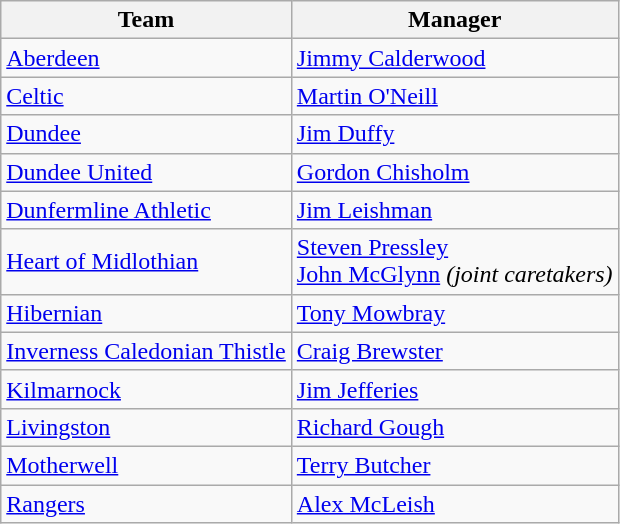<table class="wikitable sortable">
<tr>
<th>Team</th>
<th>Manager</th>
</tr>
<tr>
<td><a href='#'>Aberdeen</a></td>
<td> <a href='#'>Jimmy Calderwood</a></td>
</tr>
<tr>
<td><a href='#'>Celtic</a></td>
<td> <a href='#'>Martin O'Neill</a></td>
</tr>
<tr>
<td><a href='#'>Dundee</a></td>
<td> <a href='#'>Jim Duffy</a></td>
</tr>
<tr>
<td><a href='#'>Dundee United</a></td>
<td> <a href='#'>Gordon Chisholm</a></td>
</tr>
<tr>
<td><a href='#'>Dunfermline Athletic</a></td>
<td> <a href='#'>Jim Leishman</a></td>
</tr>
<tr>
<td><a href='#'>Heart of Midlothian</a></td>
<td> <a href='#'>Steven Pressley</a><br> <a href='#'>John McGlynn</a> <em>(joint caretakers)</em></td>
</tr>
<tr>
<td><a href='#'>Hibernian</a></td>
<td> <a href='#'>Tony Mowbray</a></td>
</tr>
<tr>
<td><a href='#'>Inverness Caledonian Thistle</a></td>
<td> <a href='#'>Craig Brewster</a></td>
</tr>
<tr>
<td><a href='#'>Kilmarnock</a></td>
<td> <a href='#'>Jim Jefferies</a></td>
</tr>
<tr>
<td><a href='#'>Livingston</a></td>
<td> <a href='#'>Richard Gough</a></td>
</tr>
<tr>
<td><a href='#'>Motherwell</a></td>
<td> <a href='#'>Terry Butcher</a></td>
</tr>
<tr>
<td><a href='#'>Rangers</a></td>
<td> <a href='#'>Alex McLeish</a></td>
</tr>
</table>
